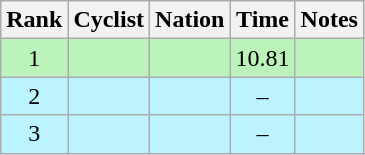<table class="wikitable sortable" style="text-align:center">
<tr>
<th>Rank</th>
<th>Cyclist</th>
<th>Nation</th>
<th>Time</th>
<th>Notes</th>
</tr>
<tr bgcolor=bbf3bb>
<td>1</td>
<td align=left></td>
<td align=left></td>
<td>10.81</td>
<td></td>
</tr>
<tr bgcolor=bbf3ff>
<td>2</td>
<td align=left></td>
<td align=left></td>
<td>–</td>
<td></td>
</tr>
<tr bgcolor=bbf3ff>
<td>3</td>
<td align=left></td>
<td align=left></td>
<td>–</td>
<td></td>
</tr>
</table>
